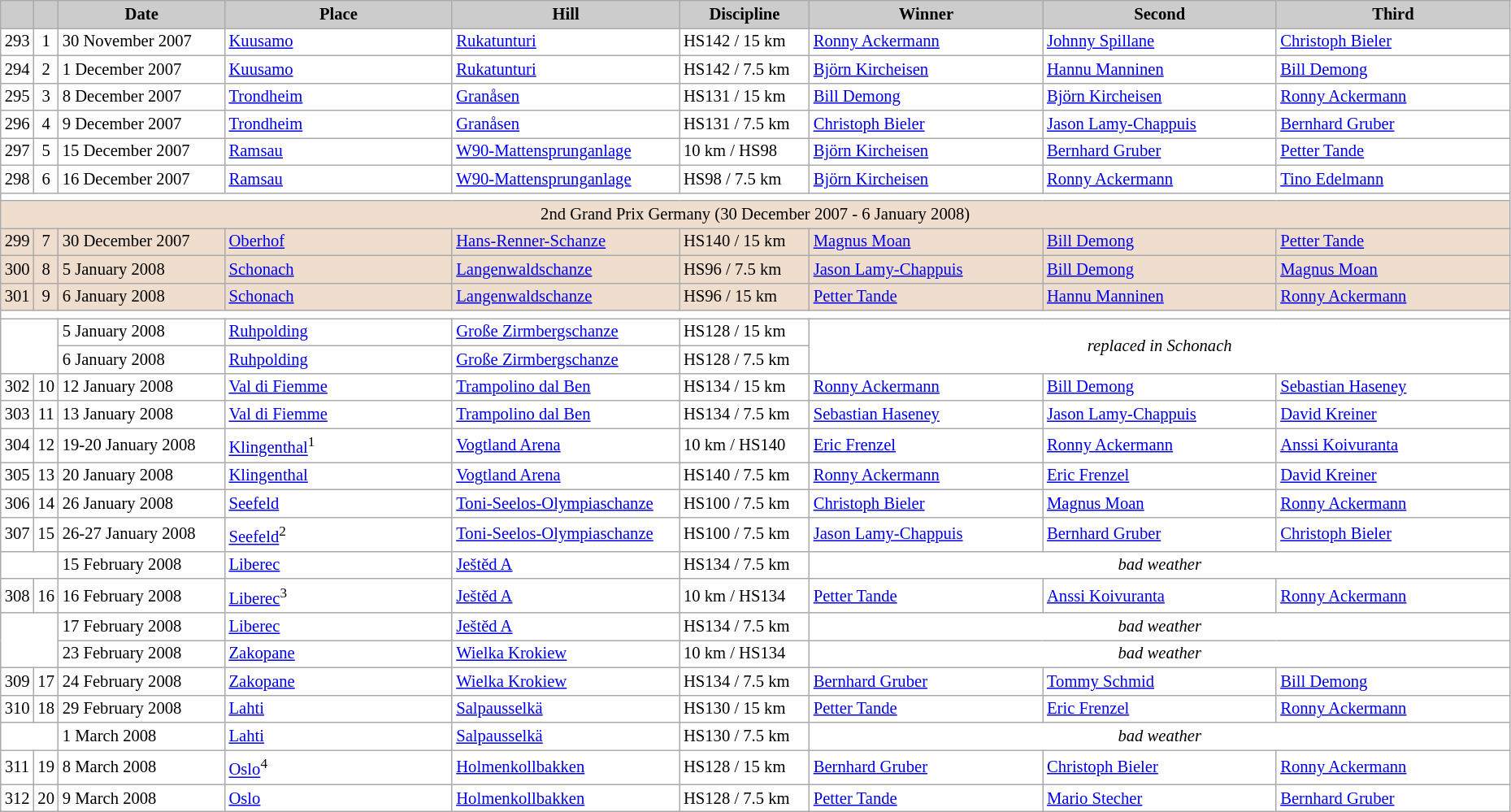<table class="wikitable plainrowheaders" style="background:#fff; font-size:86%; line-height:16px; border:grey solid 1px; border-collapse:collapse;">
<tr style="background:#ccc; text-align:center;">
<th scope="col" style="background:#ccc; width=20 px;"></th>
<th scope="col" style="background:#ccc; width=30 px;"></th>
<th scope="col" style="background:#ccc; width:130px;">Date</th>
<th scope="col" style="background:#ccc; width:180px;">Place</th>
<th scope="col" style="background:#ccc; width:180px;">Hill</th>
<th scope="col" style="background:#ccc; width:100px;">Discipline</th>
<th scope="col" style="background:#ccc; width:185px;">Winner</th>
<th scope="col" style="background:#ccc; width:185px;">Second</th>
<th scope="col" style="background:#ccc; width:185px;">Third</th>
</tr>
<tr align="left">
<td align=center>293</td>
<td align="center">1</td>
<td>30 November 2007</td>
<td> <a href='#'>Kuusamo</a></td>
<td><a href='#'>Rukatunturi</a></td>
<td>HS142 / 15 km</td>
<td> <a href='#'>Ronny Ackermann</a></td>
<td> <a href='#'>Johnny Spillane</a></td>
<td> <a href='#'>Christoph Bieler</a></td>
</tr>
<tr align="left">
<td align=center>294</td>
<td align="center">2</td>
<td>1 December 2007</td>
<td> <a href='#'>Kuusamo</a></td>
<td><a href='#'>Rukatunturi</a></td>
<td>HS142 / 7.5 km</td>
<td> <a href='#'>Björn Kircheisen</a></td>
<td> <a href='#'>Hannu Manninen</a></td>
<td> <a href='#'>Bill Demong</a></td>
</tr>
<tr align="left">
<td align=center>295</td>
<td align="center">3</td>
<td>8 December 2007</td>
<td> <a href='#'>Trondheim</a></td>
<td><a href='#'>Granåsen</a></td>
<td>HS131 / 15 km</td>
<td> <a href='#'>Bill Demong</a></td>
<td>  <a href='#'>Björn Kircheisen</a></td>
<td>  <a href='#'>Ronny Ackermann</a></td>
</tr>
<tr align="left">
<td align=center>296</td>
<td align="center">4</td>
<td>9 December 2007</td>
<td> <a href='#'>Trondheim</a></td>
<td><a href='#'>Granåsen</a></td>
<td>HS131 / 7.5 km</td>
<td> <a href='#'>Christoph Bieler</a></td>
<td> <a href='#'>Jason Lamy-Chappuis</a></td>
<td> <a href='#'>Bernhard Gruber</a></td>
</tr>
<tr align="left">
<td align=center>297</td>
<td align="center">5</td>
<td>15 December 2007</td>
<td> <a href='#'>Ramsau</a></td>
<td><a href='#'>W90-Mattensprunganlage</a></td>
<td>10 km / HS98</td>
<td> <a href='#'>Björn Kircheisen</a></td>
<td> <a href='#'>Bernhard Gruber</a></td>
<td> <a href='#'>Petter Tande</a></td>
</tr>
<tr align="left">
<td align=center>298</td>
<td align="center">6</td>
<td>16 December 2007</td>
<td> <a href='#'>Ramsau</a></td>
<td><a href='#'>W90-Mattensprunganlage</a></td>
<td>HS98 / 7.5 km</td>
<td> <a href='#'>Björn Kircheisen</a></td>
<td>  <a href='#'>Ronny Ackermann</a></td>
<td> <a href='#'>Tino Edelmann</a></td>
</tr>
<tr>
<td colspan=11></td>
</tr>
<tr bgcolor=#EFDECD>
<td colspan="9" align=center>2nd Grand Prix Germany (30 December 2007 - 6 January 2008)</td>
</tr>
<tr bgcolor=#EFDECD  align="left">
<td align=center>299</td>
<td align="center">7</td>
<td>30 December 2007</td>
<td> <a href='#'>Oberhof</a></td>
<td><a href='#'>Hans-Renner-Schanze</a></td>
<td>HS140 / 15 km</td>
<td> <a href='#'>Magnus Moan</a></td>
<td> <a href='#'>Bill Demong</a></td>
<td> <a href='#'>Petter Tande</a></td>
</tr>
<tr bgcolor=#EFDECD align="left">
<td align=center>300</td>
<td align="center">8</td>
<td>5 January 2008</td>
<td> <a href='#'>Schonach</a></td>
<td><a href='#'>Langenwaldschanze</a></td>
<td>HS96 / 7.5 km</td>
<td> <a href='#'>Jason Lamy-Chappuis</a></td>
<td> <a href='#'>Bill Demong</a></td>
<td>  <a href='#'>Magnus Moan</a></td>
</tr>
<tr bgcolor=#EFDECD align="left">
<td align=center>301</td>
<td align="center">9</td>
<td>6 January 2008</td>
<td> <a href='#'>Schonach</a></td>
<td><a href='#'>Langenwaldschanze</a></td>
<td>HS96 / 15 km</td>
<td> <a href='#'>Petter Tande</a></td>
<td> <a href='#'>Hannu Manninen</a></td>
<td>  <a href='#'>Ronny Ackermann</a></td>
</tr>
<tr>
<td colspan=11></td>
</tr>
<tr>
<td colspan=2 rowspan=2></td>
<td>5 January 2008</td>
<td> <a href='#'>Ruhpolding</a></td>
<td><a href='#'>Große Zirmbergschanze</a></td>
<td>HS128 / 15 km</td>
<td colspan=3 rowspan=2 align=center><em>replaced in Schonach</em></td>
</tr>
<tr>
<td>6 January 2008</td>
<td> <a href='#'>Ruhpolding</a></td>
<td><a href='#'>Große Zirmbergschanze</a></td>
<td>HS128 / 7.5 km</td>
</tr>
<tr align="left">
<td align=center>302</td>
<td align="center">10</td>
<td>12 January 2008</td>
<td> <a href='#'>Val di Fiemme</a></td>
<td><a href='#'>Trampolino dal Ben</a></td>
<td>HS134 / 15 km</td>
<td> <a href='#'>Ronny Ackermann</a></td>
<td> <a href='#'>Bill Demong</a></td>
<td>  <a href='#'>Sebastian Haseney</a></td>
</tr>
<tr align="left">
<td align=center>303</td>
<td align="center">11</td>
<td>13 January 2008</td>
<td> <a href='#'>Val di Fiemme</a></td>
<td><a href='#'>Trampolino dal Ben</a></td>
<td>HS134 / 7.5 km</td>
<td>  <a href='#'>Sebastian Haseney</a></td>
<td> <a href='#'>Jason Lamy-Chappuis</a></td>
<td>  <a href='#'>David Kreiner</a></td>
</tr>
<tr align="left">
<td align=center>304</td>
<td align="center">12</td>
<td>19-20 January 2008</td>
<td> <a href='#'>Klingenthal</a><sup>1</sup></td>
<td><a href='#'>Vogtland Arena</a></td>
<td>10 km / HS140</td>
<td> <a href='#'>Eric Frenzel</a></td>
<td>  <a href='#'>Ronny Ackermann</a></td>
<td>  <a href='#'>Anssi Koivuranta</a></td>
</tr>
<tr align="left">
<td align=center>305</td>
<td align="center">13</td>
<td>20 January 2008</td>
<td> <a href='#'>Klingenthal</a></td>
<td><a href='#'>Vogtland Arena</a></td>
<td>HS140 / 7.5 km</td>
<td> <a href='#'>Ronny Ackermann</a></td>
<td> <a href='#'>Eric Frenzel</a></td>
<td>  <a href='#'>David Kreiner</a></td>
</tr>
<tr align="left">
<td align=center>306</td>
<td align="center">14</td>
<td>26 January 2008</td>
<td> <a href='#'>Seefeld</a></td>
<td><a href='#'>Toni-Seelos-Olympiaschanze</a></td>
<td>HS100 / 7.5 km</td>
<td> <a href='#'>Christoph Bieler</a></td>
<td>  <a href='#'>Magnus Moan</a></td>
<td>  <a href='#'>Ronny Ackermann</a></td>
</tr>
<tr align="left">
<td align=center>307</td>
<td align="center">15</td>
<td>26-27 January 2008</td>
<td> <a href='#'>Seefeld</a><sup>2</sup></td>
<td><a href='#'>Toni-Seelos-Olympiaschanze</a></td>
<td>HS100 / 7.5 km</td>
<td> <a href='#'>Jason Lamy-Chappuis</a></td>
<td> <a href='#'>Bernhard Gruber</a></td>
<td> <a href='#'>Christoph Bieler</a></td>
</tr>
<tr align="left">
<td colspan=2></td>
<td>15 February 2008</td>
<td> <a href='#'>Liberec</a></td>
<td><a href='#'>Ještěd A</a></td>
<td>HS134 / 7.5 km</td>
<td colspan="3" align="center"><em>bad weather</em></td>
</tr>
<tr align="left">
<td align=center>308</td>
<td align="center">16</td>
<td>16 February 2008</td>
<td> <a href='#'>Liberec</a><sup>3</sup></td>
<td><a href='#'>Ještěd A</a></td>
<td>10 km / HS134</td>
<td> <a href='#'>Petter Tande</a></td>
<td>  <a href='#'>Anssi Koivuranta</a></td>
<td>  <a href='#'>Ronny Ackermann</a></td>
</tr>
<tr align="left">
<td colspan=2 rowspan=2></td>
<td>17 February 2008</td>
<td> <a href='#'>Liberec</a></td>
<td><a href='#'>Ještěd A</a></td>
<td>HS134 / 7.5 km</td>
<td colspan="3" align="center"><em>bad weather</em></td>
</tr>
<tr align="left">
<td>23 February 2008</td>
<td> <a href='#'>Zakopane</a></td>
<td><a href='#'>Wielka Krokiew</a></td>
<td>10 km / HS134</td>
<td colspan="3" align="center"><em>bad weather</em></td>
</tr>
<tr align="left">
<td align=center>309</td>
<td align="center">17</td>
<td>24 February 2008</td>
<td> <a href='#'>Zakopane</a></td>
<td><a href='#'>Wielka Krokiew</a></td>
<td>HS134 / 7.5 km</td>
<td> <a href='#'>Bernhard Gruber</a></td>
<td> <a href='#'>Tommy Schmid</a></td>
<td>  <a href='#'>Bill Demong</a></td>
</tr>
<tr align="left">
<td align=center>310</td>
<td align="center">18</td>
<td>29 February 2008</td>
<td> <a href='#'>Lahti</a></td>
<td><a href='#'>Salpausselkä</a></td>
<td>HS130 / 15 km</td>
<td> <a href='#'>Petter Tande</a></td>
<td> <a href='#'>Eric Frenzel</a></td>
<td>  <a href='#'>Ronny Ackermann</a></td>
</tr>
<tr align="left">
<td colspan=2></td>
<td>1 March 2008</td>
<td> <a href='#'>Lahti</a></td>
<td><a href='#'>Salpausselkä</a></td>
<td>HS130 / 7.5 km</td>
<td colspan="3" align="center"><em>bad weather</em></td>
</tr>
<tr align="left">
<td align=center>311</td>
<td align="center">19</td>
<td>8 March 2008</td>
<td> <a href='#'>Oslo</a><sup>4</sup></td>
<td><a href='#'>Holmenkollbakken</a></td>
<td>HS128 / 15 km</td>
<td> <a href='#'>Bernhard Gruber</a></td>
<td> <a href='#'>Christoph Bieler</a></td>
<td>  <a href='#'>Ronny Ackermann</a></td>
</tr>
<tr align="left">
<td align=center>312</td>
<td align="center">20</td>
<td>9 March 2008</td>
<td> <a href='#'>Oslo</a></td>
<td><a href='#'>Holmenkollbakken</a></td>
<td>HS128 / 7.5 km</td>
<td> <a href='#'>Petter Tande</a></td>
<td>  <a href='#'>Mario Stecher</a></td>
<td>  <a href='#'>Bernhard Gruber</a></td>
</tr>
</table>
